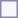<table style="border:1px solid #8888aa; background:#f7f8ff; padding:5px; font-size:95%; margin:0 12px 12px 0;" style="margin:auto; width:100%;">
</table>
